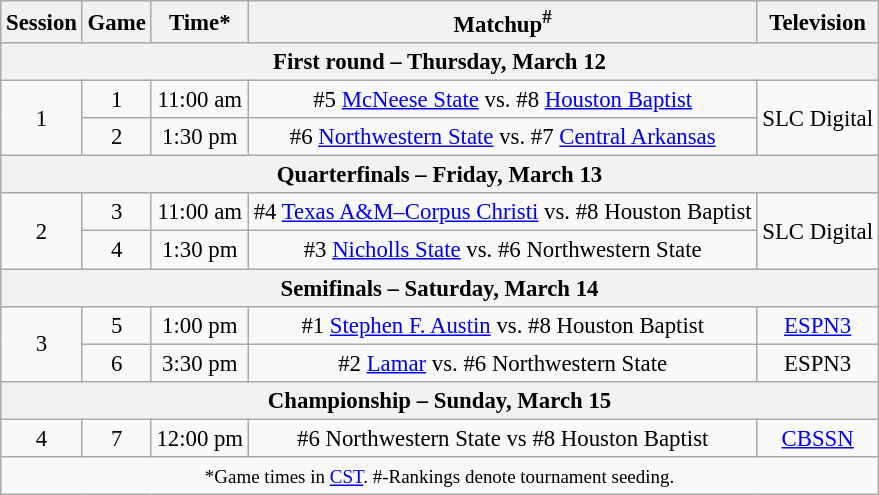<table class="wikitable" style="font-size: 95%;text-align:center">
<tr>
<th>Session</th>
<th>Game</th>
<th>Time*</th>
<th>Matchup<sup>#</sup></th>
<th>Television</th>
</tr>
<tr>
<th colspan=6>First round – Thursday, March 12</th>
</tr>
<tr>
<td rowspan=2>1</td>
<td>1</td>
<td>11:00 am</td>
<td>#5 <a href='#'>McNeese State</a> vs. #8 <a href='#'>Houston Baptist</a></td>
<td rowspan=2>SLC Digital</td>
</tr>
<tr>
<td>2</td>
<td>1:30 pm</td>
<td>#6 <a href='#'>Northwestern State</a> vs. #7 <a href='#'>Central Arkansas</a></td>
</tr>
<tr>
<th colspan=6>Quarterfinals – Friday, March 13</th>
</tr>
<tr>
<td rowspan=2>2</td>
<td>3</td>
<td>11:00 am</td>
<td>#4 <a href='#'>Texas A&M–Corpus Christi</a> vs. #8 Houston Baptist</td>
<td rowspan=2>SLC Digital</td>
</tr>
<tr>
<td>4</td>
<td>1:30 pm</td>
<td>#3 <a href='#'>Nicholls State</a> vs. #6 Northwestern State</td>
</tr>
<tr>
<th colspan=7>Semifinals – Saturday, March 14</th>
</tr>
<tr>
<td rowspan=2>3</td>
<td>5</td>
<td>1:00 pm</td>
<td>#1 <a href='#'>Stephen F. Austin</a> vs. #8 Houston Baptist</td>
<td><a href='#'>ESPN3</a></td>
</tr>
<tr>
<td>6</td>
<td>3:30 pm</td>
<td>#2 <a href='#'>Lamar</a> vs. #6 Northwestern State</td>
<td>ESPN3</td>
</tr>
<tr>
<th colspan=7>Championship – Sunday, March 15</th>
</tr>
<tr>
<td>4</td>
<td>7</td>
<td>12:00 pm</td>
<td>#6 Northwestern State vs #8 Houston Baptist</td>
<td><a href='#'>CBSSN</a></td>
</tr>
<tr>
<td colspan=6><small>*Game times in <a href='#'>CST</a>. #-Rankings denote tournament seeding.</small></td>
</tr>
</table>
